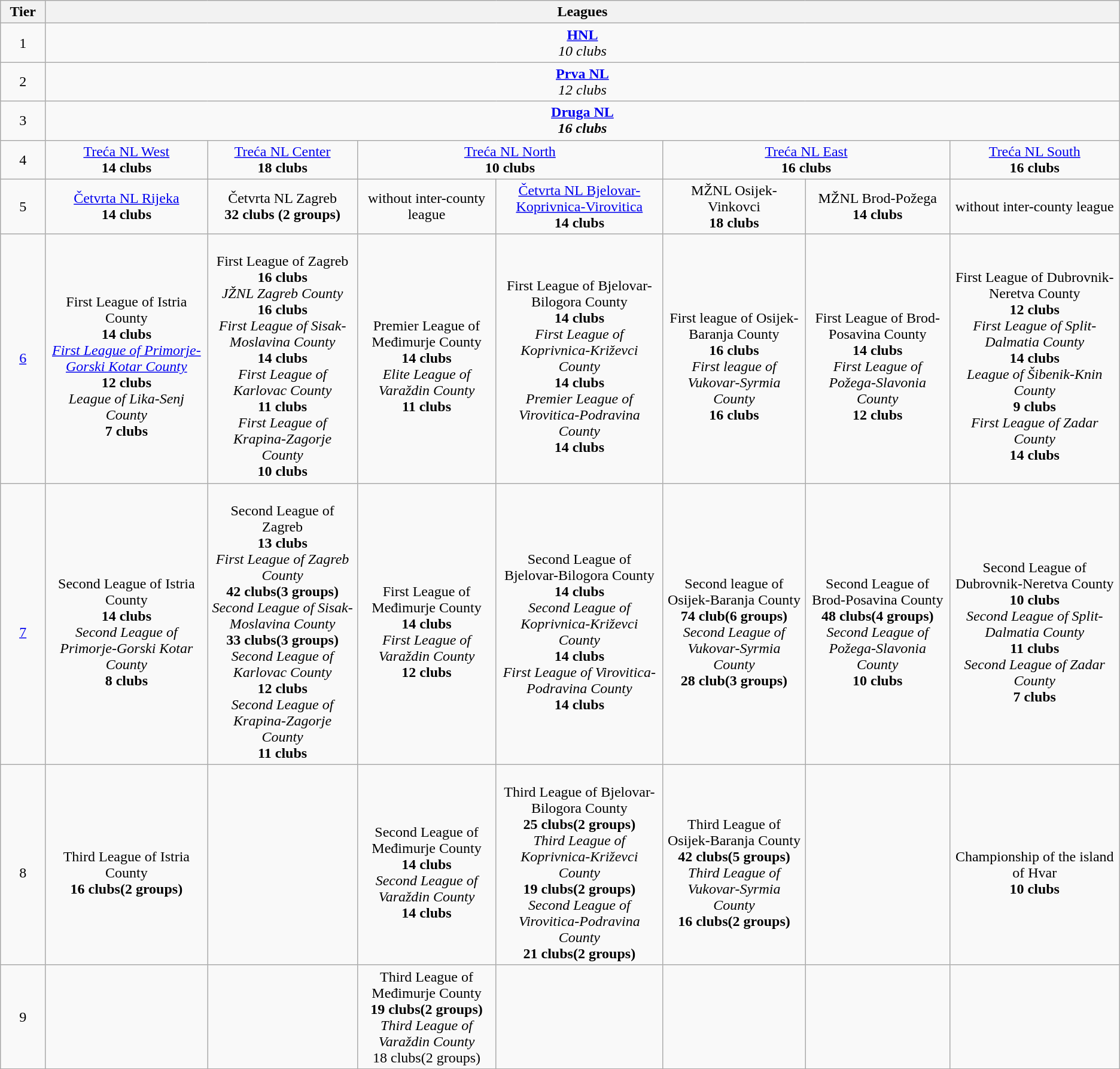<table class="wikitable" style="text-align: center;">
<tr>
<th colspan="1">Tier</th>
<th colspan="10">Leagues</th>
</tr>
<tr>
<td colspan="1">1</td>
<td colspan="8"><strong><a href='#'>HNL</a></strong><br><em>10 clubs</em></td>
</tr>
<tr>
<td colspan="1">2</td>
<td colspan="8"><strong><a href='#'>Prva NL</a></strong><br><em>12 clubs</em></td>
</tr>
<tr>
<td>3</td>
<td colspan="7"><strong><a href='#'>Druga NL</a><br><strong><em>16 clubs<em></td>
</tr>
<tr>
<td colspan="1">4</td>
<td colspan="1"></strong><a href='#'>Treća NL West</a><strong><br></em>14 clubs<em></td>
<td colspan="1"></strong><a href='#'>Treća NL Center</a><strong><br></em>18 clubs<em></td>
<td colspan="2"></strong><a href='#'>Treća NL North</a><strong><br></em>10 clubs<em></td>
<td colspan="2"></strong><a href='#'>Treća NL East</a><strong><br></em>16 clubs<em></td>
<td colspan="1"></strong><a href='#'>Treća NL South</a><strong><br></em>16 clubs<em></td>
</tr>
<tr>
<td colspan="1">5</td>
<td colspan="1"></strong><a href='#'>Četvrta NL Rijeka</a><strong><br></em>14 clubs<em></td>
<td colspan="1"></strong>Četvrta NL Zagreb<strong><br></em>32 clubs (2 groups)<em></td>
<td colspan="1"></em>without inter-county league<em></td>
<td colspan="1"></strong><a href='#'>Četvrta NL Bjelovar-Koprivnica-Virovitica</a><strong><br></em>14 clubs<em></td>
<td colspan="1"></strong>MŽNL Osijek-Vinkovci<strong><br></em>18 clubs<em></td>
<td colspan="1"></strong>MŽNL Brod-Požega<strong><br></em>14 clubs<em></td>
<td colspan="1"></em>without inter-county league<em></td>
</tr>
<tr>
<td colspan="1"><a href='#'>6</a></td>
<td colspan="1"><br></strong>First League of Istria County<strong><br></em>14 clubs<em><br>
</strong><a href='#'>First League of Primorje-Gorski Kotar County</a><strong><br></em>12 clubs<em><br>
</strong>League of Lika-Senj County<strong><br></em>7 clubs<em></td>
<td colspan="1"><br></strong>First League of Zagreb<strong><br></em>16 clubs<em><br>
</strong>JŽNL Zagreb County<strong><br></em>16 clubs<em><br>
</strong>First League of Sisak-Moslavina County<strong><br></em>14 clubs<em><br>
</strong>First League of Karlovac County<strong><br></em>11 clubs<em><br>
</strong>First League of Krapina-Zagorje County<strong><br></em>10 clubs<em></td>
<td colspan="1"><br></strong>Premier League of Međimurje County<strong><br></em>14 clubs<em><br>
</strong>Elite League of Varaždin County<strong><br></em>11 clubs<em></td>
<td colspan="1"><br></strong>First League of Bjelovar-Bilogora County<strong><br></em>14 clubs<em><br>
</strong>First League of Koprivnica-Križevci County<strong><br></em>14 clubs<em><br>
</strong>Premier League of<strong> </strong>Virovitica-Podravina County<strong><br></em>14 clubs<em></td>
<td colspan="1"><br></strong>First league of Osijek-Baranja County<strong><br></em>16 clubs<em><br>
</strong>First league of Vukovar-Syrmia County<strong><br></em>16 clubs<em></td>
<td colspan="1"><br></strong>First League of Brod-Posavina County<strong><br></em>14 clubs<em><br>
</strong>First League of Požega-Slavonia County<strong><br></em>12 clubs<em></td>
<td colspan="1"><br></strong>First League of Dubrovnik-Neretva County<strong><br></em>12 clubs<em><br>
</strong>First League of Split-Dalmatia County<strong><br></em>14 clubs<em><br>
</strong>League of Šibenik-Knin County<strong><br></em>9 clubs<em><br>
</strong>First League of Zadar County<strong><br></em>14 clubs<em></td>
</tr>
<tr>
<td colspan="1"><br><a href='#'> 7</a></td>
<td colspan="1"><br></strong>Second League of Istria County<strong><br></em>14 clubs<em><br>
</strong>Second League of Primorje-Gorski Kotar County<strong><br></em>8 clubs<em></td>
<td colspan="1"><br></strong>Second League of Zagreb<strong><br></em>13 clubs<em><br>
</strong>First League of Zagreb County<strong><br></em>42 clubs(3 groups)<em><br>
</strong>Second League of Sisak-Moslavina County<strong><br></em>33 clubs(3 groups)<em><br>
</strong>Second League of Karlovac County<strong><br></em>12 clubs<em><br>
</strong>Second League of Krapina-Zagorje County<strong><br></em>11 clubs<em></td>
<td colspan="1"><br></strong>First League of Međimurje County<strong><br></em>14 clubs<em><br>
</strong>First League of Varaždin County<strong><br></em>12 clubs<em></td>
<td colspan="1"><br></strong>Second League of Bjelovar-Bilogora County<strong><br></em>14 clubs<em><br>
</strong>Second League of Koprivnica-Križevci County<strong><br></em>14 clubs<em><br>
</strong>First League of<strong> </strong>Virovitica-Podravina County<strong><br></em>14 clubs<em></td>
<td colspan="1"><br></strong>Second league of Osijek-Baranja County<strong><br></em>74 club(6 groups)<em><br>
</strong>Second League of Vukovar-Syrmia County<strong><br></em>28 club(3 groups)<em></td>
<td colspan="1"><br></strong>Second League of Brod-Posavina County<strong><br></em>48 clubs(4 groups)<em><br>
</strong>Second League of Požega-Slavonia County<strong><br></em>10 clubs<em></td>
<td colspan="1"><br></strong>Second League of Dubrovnik-Neretva County<strong><br></em>10 clubs<em><br>
</strong>Second League of Split-Dalmatia County<strong><br></em>11 clubs<em><br>
</strong>Second League of Zadar County<strong><br></em>7 clubs<em></td>
</tr>
<tr>
<td colspan="1" width="4%"><br>8</td>
<td colspan="1"><br></strong>Third League of Istria County<strong><br></em>16 clubs(2 groups)<em></td>
<td colspan="1"></td>
<td colspan="1"><br></strong>Second League of Međimurje County<strong><br></em>14 clubs<em><br>
</strong>Second League of Varaždin County<strong><br></em>14 clubs<em></td>
<td colspan="1"><br></strong>Third League of Bjelovar-Bilogora County<strong><br></em>25 clubs(2 groups)<em><br>
</strong>Third League of Koprivnica-Križevci County<strong><br></em>19 clubs(2 groups)<em><br>
</strong>Second League of Virovitica-Podravina County<strong><br></em>21 clubs(2 groups)<em></td>
<td colspan="1"><br></strong>Third League of Osijek-Baranja County<strong><br></em>42 clubs(5 groups)<em><br>
</strong>Third League of Vukovar-Syrmia County<strong><br></em>16 clubs(2 groups)<em></td>
<td colspan="1"></td>
<td colspan="1"><br></strong>Championship of the island of Hvar<strong><br></em>10 clubs<em></td>
</tr>
<tr>
<td>9</td>
<td></td>
<td></td>
<td></strong>Third League of Međimurje County<strong><br></em>19 clubs(2 groups)<em><br></strong>Third League of Varaždin County</em></strong><br>18 clubs(2 groups)</em></td>
<td></td>
<td></td>
<td></td>
<td></td>
</tr>
<tr>
</tr>
</table>
